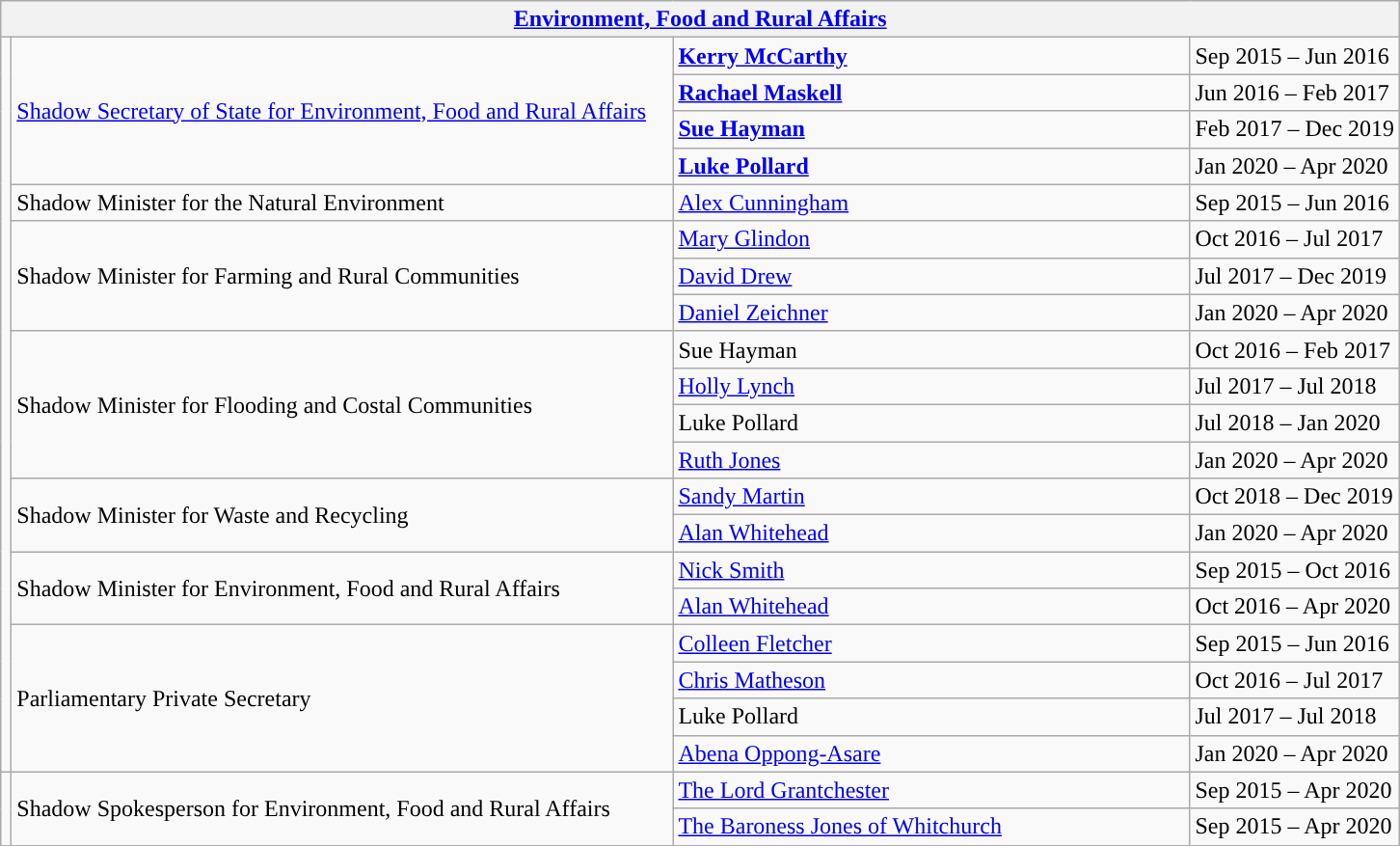<table class="wikitable">
<tr>
<th colspan="4"><a href='#'>Environment, Food and Rural Affairs</a></th>
</tr>
<tr>
<td rowspan="20" style="background: "></td>
<td rowspan="4" style="width: 450px;"><a href='#'>Shadow Secretary of State for Environment, Food and Rural Affairs</a></td>
<td style="width: 350px;"><strong><a href='#'>Kerry McCarthy</a></strong></td>
<td>Sep 2015 – Jun 2016</td>
</tr>
<tr>
<td><strong><a href='#'>Rachael Maskell</a></strong></td>
<td>Jun 2016 – Feb 2017</td>
</tr>
<tr>
<td><strong><a href='#'>Sue Hayman</a></strong></td>
<td>Feb 2017 – Dec 2019</td>
</tr>
<tr>
<td><strong><a href='#'>Luke Pollard</a></strong></td>
<td>Jan 2020 – Apr 2020</td>
</tr>
<tr>
<td>Shadow Minister for the Natural Environment</td>
<td><a href='#'>Alex Cunningham</a></td>
<td>Sep 2015 – Jun 2016</td>
</tr>
<tr>
<td rowspan="3">Shadow Minister for Farming and Rural Communities</td>
<td><a href='#'>Mary Glindon</a></td>
<td>Oct 2016 – Jul 2017</td>
</tr>
<tr>
<td><a href='#'>David Drew</a></td>
<td>Jul 2017 – Dec 2019</td>
</tr>
<tr>
<td><a href='#'>Daniel Zeichner</a></td>
<td>Jan 2020 – Apr 2020</td>
</tr>
<tr>
<td rowspan="4">Shadow Minister for Flooding and Costal Communities</td>
<td>Sue Hayman</td>
<td>Oct 2016 – Feb 2017</td>
</tr>
<tr>
<td><a href='#'>Holly Lynch</a></td>
<td>Jul 2017 – Jul 2018</td>
</tr>
<tr>
<td>Luke Pollard</td>
<td>Jul 2018 – Jan 2020</td>
</tr>
<tr>
<td><a href='#'>Ruth Jones</a></td>
<td>Jan 2020 – Apr 2020</td>
</tr>
<tr>
<td rowspan="2">Shadow Minister for Waste and Recycling</td>
<td><a href='#'>Sandy Martin</a></td>
<td>Oct 2018 – Dec 2019</td>
</tr>
<tr>
<td><a href='#'>Alan Whitehead</a></td>
<td>Jan 2020 – Apr 2020</td>
</tr>
<tr>
<td rowspan="2">Shadow Minister for Environment, Food and Rural Affairs</td>
<td><a href='#'>Nick Smith</a></td>
<td>Sep 2015 – Oct 2016</td>
</tr>
<tr>
<td><a href='#'>Alan Whitehead</a></td>
<td>Oct 2016 – Apr 2020</td>
</tr>
<tr>
<td rowspan="4">Parliamentary Private Secretary</td>
<td><a href='#'>Colleen Fletcher</a></td>
<td>Sep 2015 – Jun 2016</td>
</tr>
<tr>
<td><a href='#'>Chris Matheson</a></td>
<td>Oct 2016 – Jul 2017</td>
</tr>
<tr>
<td>Luke Pollard</td>
<td>Jul 2017 – Jul 2018</td>
</tr>
<tr>
<td><a href='#'>Abena Oppong-Asare</a></td>
<td>Jan 2020 – Apr 2020</td>
</tr>
<tr>
<td rowspan="2" style="background: "></td>
<td rowspan="2">Shadow Spokesperson for Environment, Food and Rural Affairs</td>
<td><a href='#'>The Lord Grantchester</a></td>
<td>Sep 2015 – Apr 2020</td>
</tr>
<tr>
<td><a href='#'>The Baroness Jones of Whitchurch</a></td>
<td>Sep 2015 – Apr 2020</td>
</tr>
</table>
